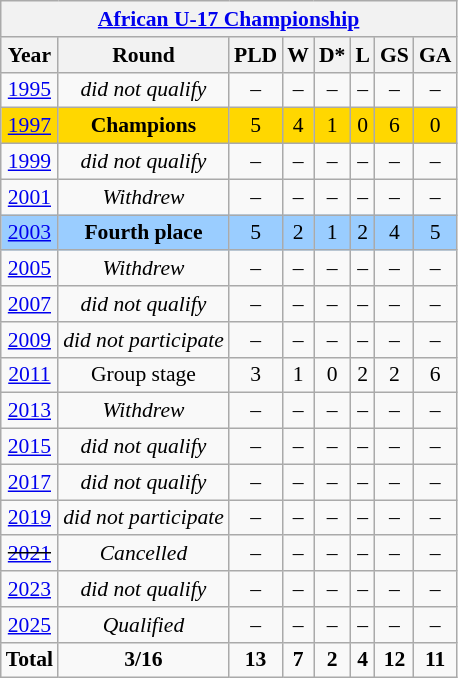<table class="wikitable" style="text-align: center;font-size:90%;">
<tr>
<th colspan=9><a href='#'>African U-17 Championship</a></th>
</tr>
<tr>
<th>Year</th>
<th>Round</th>
<th>PLD</th>
<th>W</th>
<th>D*</th>
<th>L</th>
<th>GS</th>
<th>GA</th>
</tr>
<tr>
<td> <a href='#'>1995</a></td>
<td><em>did not qualify</em></td>
<td>–</td>
<td>–</td>
<td>–</td>
<td>–</td>
<td>–</td>
<td>–</td>
</tr>
<tr style="background:gold">
<td> <a href='#'>1997</a></td>
<td><strong>Champions</strong></td>
<td>5</td>
<td>4</td>
<td>1</td>
<td>0</td>
<td>6</td>
<td>0</td>
</tr>
<tr>
<td> <a href='#'>1999</a></td>
<td><em>did not qualify</em></td>
<td>–</td>
<td>–</td>
<td>–</td>
<td>–</td>
<td>–</td>
<td>–</td>
</tr>
<tr>
<td> <a href='#'>2001</a></td>
<td><em>Withdrew</em></td>
<td>–</td>
<td>–</td>
<td>–</td>
<td>–</td>
<td>–</td>
<td>–</td>
</tr>
<tr style="background:#9acdff">
<td> <a href='#'>2003</a></td>
<td><strong>Fourth place</strong></td>
<td>5</td>
<td>2</td>
<td>1</td>
<td>2</td>
<td>4</td>
<td>5</td>
</tr>
<tr>
<td> <a href='#'>2005</a></td>
<td><em>Withdrew</em></td>
<td>–</td>
<td>–</td>
<td>–</td>
<td>–</td>
<td>–</td>
<td>–</td>
</tr>
<tr>
<td> <a href='#'>2007</a></td>
<td><em>did not qualify</em></td>
<td>–</td>
<td>–</td>
<td>–</td>
<td>–</td>
<td>–</td>
<td>–</td>
</tr>
<tr>
<td> <a href='#'>2009</a></td>
<td><em>did not participate</em></td>
<td>–</td>
<td>–</td>
<td>–</td>
<td>–</td>
<td>–</td>
<td>–</td>
</tr>
<tr>
<td> <a href='#'>2011</a></td>
<td>Group stage</td>
<td>3</td>
<td>1</td>
<td>0</td>
<td>2</td>
<td>2</td>
<td>6</td>
</tr>
<tr>
<td> <a href='#'>2013</a></td>
<td><em>Withdrew</em></td>
<td>–</td>
<td>–</td>
<td>–</td>
<td>–</td>
<td>–</td>
<td>–</td>
</tr>
<tr>
<td> <a href='#'>2015</a></td>
<td><em>did not qualify</em></td>
<td>–</td>
<td>–</td>
<td>–</td>
<td>–</td>
<td>–</td>
<td>–</td>
</tr>
<tr>
<td> <a href='#'>2017</a></td>
<td><em>did not qualify</em></td>
<td>–</td>
<td>–</td>
<td>–</td>
<td>–</td>
<td>–</td>
<td>–</td>
</tr>
<tr>
<td> <a href='#'>2019</a></td>
<td><em>did not participate</em></td>
<td>–</td>
<td>–</td>
<td>–</td>
<td>–</td>
<td>–</td>
<td>–</td>
</tr>
<tr>
<td> <s><a href='#'>2021</a></s></td>
<td><em>Cancelled</em></td>
<td>–</td>
<td>–</td>
<td>–</td>
<td>–</td>
<td>–</td>
<td>–</td>
</tr>
<tr>
<td> <a href='#'>2023</a></td>
<td><em>did not qualify</em></td>
<td>–</td>
<td>–</td>
<td>–</td>
<td>–</td>
<td>–</td>
<td>–</td>
</tr>
<tr>
<td> <a href='#'>2025</a></td>
<td><em>Qualified</em></td>
<td>–</td>
<td>–</td>
<td>–</td>
<td>–</td>
<td>–</td>
<td>–</td>
</tr>
<tr>
<td><strong>Total</strong></td>
<td><strong>3/16</strong></td>
<td><strong>13</strong></td>
<td><strong>7</strong></td>
<td><strong>2</strong></td>
<td><strong>4</strong></td>
<td><strong>12</strong></td>
<td><strong>11</strong></td>
</tr>
</table>
